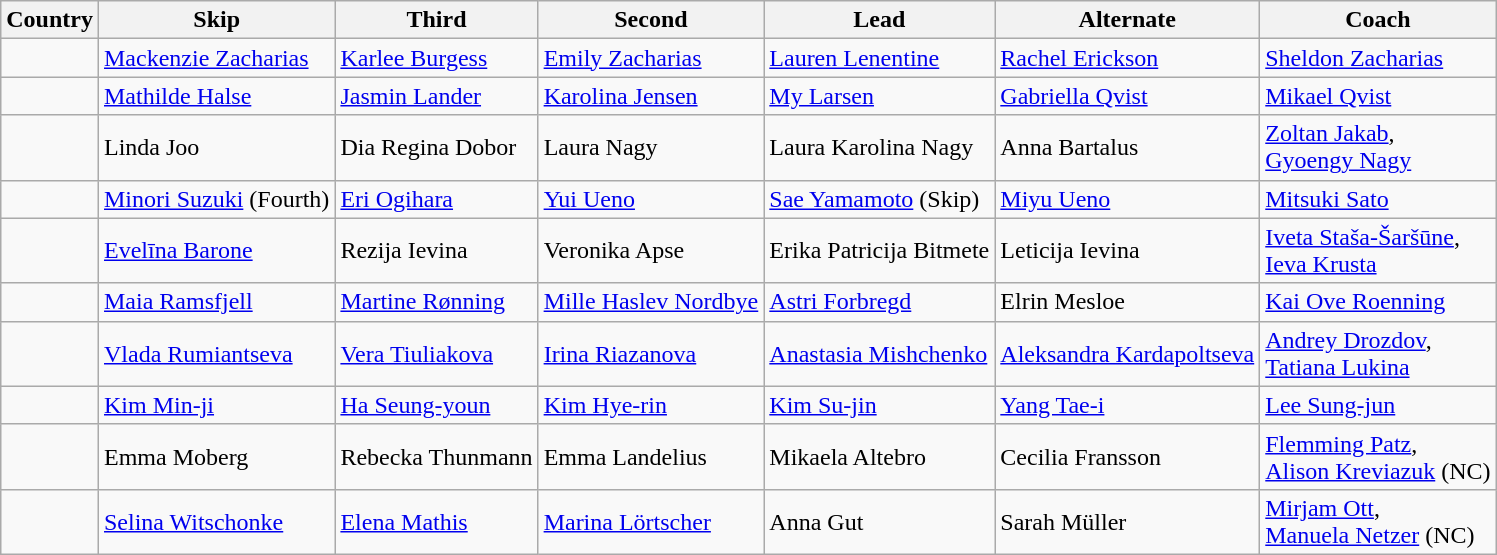<table class="wikitable">
<tr>
<th>Country</th>
<th>Skip</th>
<th>Third</th>
<th>Second</th>
<th>Lead</th>
<th>Alternate</th>
<th>Coach</th>
</tr>
<tr>
<td></td>
<td><a href='#'>Mackenzie Zacharias</a></td>
<td><a href='#'>Karlee Burgess</a></td>
<td><a href='#'>Emily Zacharias</a></td>
<td><a href='#'>Lauren Lenentine</a></td>
<td><a href='#'>Rachel Erickson</a></td>
<td><a href='#'>Sheldon Zacharias</a></td>
</tr>
<tr>
<td></td>
<td><a href='#'>Mathilde Halse</a></td>
<td><a href='#'>Jasmin Lander</a></td>
<td><a href='#'>Karolina Jensen</a></td>
<td><a href='#'>My Larsen</a></td>
<td><a href='#'>Gabriella Qvist</a></td>
<td><a href='#'>Mikael Qvist</a></td>
</tr>
<tr>
<td></td>
<td>Linda Joo</td>
<td>Dia Regina Dobor</td>
<td>Laura Nagy</td>
<td>Laura Karolina Nagy</td>
<td>Anna Bartalus</td>
<td><a href='#'>Zoltan Jakab</a>,<br><a href='#'>Gyoengy Nagy</a></td>
</tr>
<tr>
<td></td>
<td><a href='#'>Minori Suzuki</a> (Fourth)</td>
<td><a href='#'>Eri Ogihara</a></td>
<td><a href='#'>Yui Ueno</a></td>
<td><a href='#'>Sae Yamamoto</a> (Skip)</td>
<td><a href='#'>Miyu Ueno</a></td>
<td><a href='#'>Mitsuki Sato</a></td>
</tr>
<tr>
<td></td>
<td><a href='#'>Evelīna Barone</a></td>
<td>Rezija Ievina</td>
<td>Veronika Apse</td>
<td>Erika Patricija Bitmete</td>
<td>Leticija Ievina</td>
<td><a href='#'>Iveta Staša-Šaršūne</a>,<br><a href='#'>Ieva Krusta</a></td>
</tr>
<tr>
<td></td>
<td><a href='#'>Maia Ramsfjell</a></td>
<td><a href='#'>Martine Rønning</a></td>
<td><a href='#'>Mille Haslev Nordbye</a></td>
<td><a href='#'>Astri Forbregd</a></td>
<td>Elrin Mesloe</td>
<td><a href='#'>Kai Ove Roenning</a></td>
</tr>
<tr>
<td></td>
<td><a href='#'>Vlada Rumiantseva</a></td>
<td><a href='#'>Vera Tiuliakova</a></td>
<td><a href='#'>Irina Riazanova</a></td>
<td><a href='#'>Anastasia Mishchenko</a></td>
<td><a href='#'>Aleksandra Kardapoltseva</a></td>
<td><a href='#'>Andrey Drozdov</a>,<br><a href='#'>Tatiana Lukina</a></td>
</tr>
<tr>
<td></td>
<td><a href='#'>Kim Min-ji</a></td>
<td><a href='#'>Ha Seung-youn</a></td>
<td><a href='#'>Kim Hye-rin</a></td>
<td><a href='#'>Kim Su-jin</a></td>
<td><a href='#'>Yang Tae-i</a></td>
<td><a href='#'>Lee Sung-jun</a></td>
</tr>
<tr>
<td></td>
<td>Emma Moberg</td>
<td>Rebecka Thunmann</td>
<td>Emma Landelius</td>
<td>Mikaela Altebro</td>
<td>Cecilia Fransson</td>
<td><a href='#'>Flemming Patz</a>,<br><a href='#'>Alison Kreviazuk</a> (NC)</td>
</tr>
<tr>
<td></td>
<td><a href='#'>Selina Witschonke</a></td>
<td><a href='#'>Elena Mathis</a></td>
<td><a href='#'>Marina Lörtscher</a></td>
<td>Anna Gut</td>
<td>Sarah Müller</td>
<td><a href='#'>Mirjam Ott</a>,<br><a href='#'>Manuela Netzer</a> (NC)</td>
</tr>
</table>
